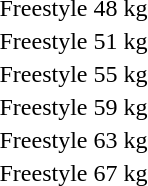<table>
<tr>
<td>Freestyle 48 kg</td>
<td></td>
<td></td>
<td><br></td>
</tr>
<tr>
<td>Freestyle 51 kg</td>
<td></td>
<td></td>
<td><br></td>
</tr>
<tr>
<td>Freestyle 55 kg</td>
<td></td>
<td></td>
<td><br></td>
</tr>
<tr>
<td>Freestyle 59 kg</td>
<td></td>
<td></td>
<td><br></td>
</tr>
<tr>
<td>Freestyle 63 kg</td>
<td></td>
<td></td>
<td></td>
</tr>
<tr>
<td>Freestyle 67 kg</td>
<td></td>
<td></td>
<td></td>
</tr>
<tr>
</tr>
</table>
